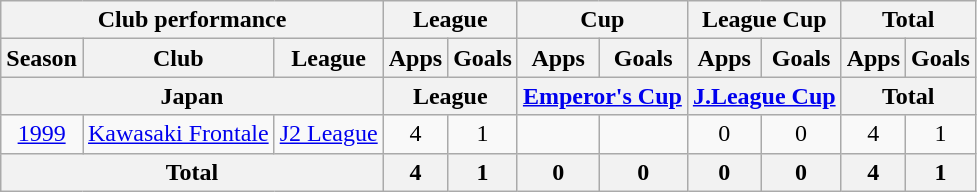<table class="wikitable" style="text-align:center;">
<tr>
<th colspan=3>Club performance</th>
<th colspan=2>League</th>
<th colspan=2>Cup</th>
<th colspan=2>League Cup</th>
<th colspan=2>Total</th>
</tr>
<tr>
<th>Season</th>
<th>Club</th>
<th>League</th>
<th>Apps</th>
<th>Goals</th>
<th>Apps</th>
<th>Goals</th>
<th>Apps</th>
<th>Goals</th>
<th>Apps</th>
<th>Goals</th>
</tr>
<tr>
<th colspan=3>Japan</th>
<th colspan=2>League</th>
<th colspan=2><a href='#'>Emperor's Cup</a></th>
<th colspan=2><a href='#'>J.League Cup</a></th>
<th colspan=2>Total</th>
</tr>
<tr>
<td><a href='#'>1999</a></td>
<td><a href='#'>Kawasaki Frontale</a></td>
<td><a href='#'>J2 League</a></td>
<td>4</td>
<td>1</td>
<td></td>
<td></td>
<td>0</td>
<td>0</td>
<td>4</td>
<td>1</td>
</tr>
<tr>
<th colspan=3>Total</th>
<th>4</th>
<th>1</th>
<th>0</th>
<th>0</th>
<th>0</th>
<th>0</th>
<th>4</th>
<th>1</th>
</tr>
</table>
